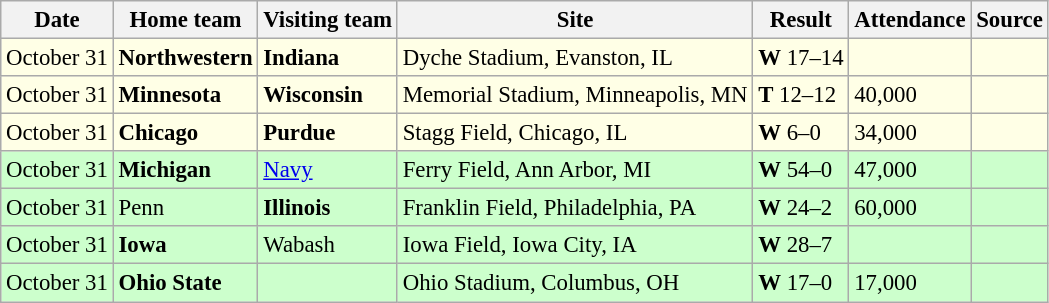<table class="wikitable" style="font-size:95%;">
<tr>
<th>Date</th>
<th>Home team</th>
<th>Visiting team</th>
<th>Site</th>
<th>Result</th>
<th>Attendance</th>
<th class="unsortable">Source</th>
</tr>
<tr bgcolor=#ffffe6>
<td>October 31</td>
<td><strong>Northwestern</strong></td>
<td><strong>Indiana</strong></td>
<td>Dyche Stadium, Evanston, IL</td>
<td><strong>W</strong> 17–14</td>
<td></td>
<td></td>
</tr>
<tr bgcolor=#ffffe6>
<td>October 31</td>
<td><strong>Minnesota</strong></td>
<td><strong>Wisconsin</strong></td>
<td>Memorial Stadium, Minneapolis, MN</td>
<td><strong>T</strong> 12–12</td>
<td>40,000</td>
<td></td>
</tr>
<tr bgcolor=#ffffe6>
<td>October 31</td>
<td><strong>Chicago</strong></td>
<td><strong>Purdue</strong></td>
<td>Stagg Field, Chicago, IL</td>
<td><strong>W</strong> 6–0</td>
<td>34,000</td>
<td></td>
</tr>
<tr bgcolor=ccffcc>
<td>October 31</td>
<td><strong>Michigan</strong></td>
<td><a href='#'>Navy</a></td>
<td>Ferry Field, Ann Arbor, MI</td>
<td><strong>W</strong> 54–0</td>
<td>47,000</td>
<td></td>
</tr>
<tr bgcolor=ccffcc>
<td>October 31</td>
<td>Penn</td>
<td><strong>Illinois</strong></td>
<td>Franklin Field, Philadelphia, PA</td>
<td><strong>W</strong> 24–2</td>
<td>60,000</td>
<td></td>
</tr>
<tr bgcolor=ccffcc>
<td>October 31</td>
<td><strong>Iowa</strong></td>
<td>Wabash</td>
<td>Iowa Field, Iowa City, IA</td>
<td><strong>W</strong> 28–7</td>
<td></td>
<td></td>
</tr>
<tr bgcolor=ccffcc>
<td>October 31</td>
<td><strong>Ohio State</strong></td>
<td></td>
<td>Ohio Stadium, Columbus, OH</td>
<td><strong>W</strong> 17–0</td>
<td>17,000</td>
<td></td>
</tr>
</table>
